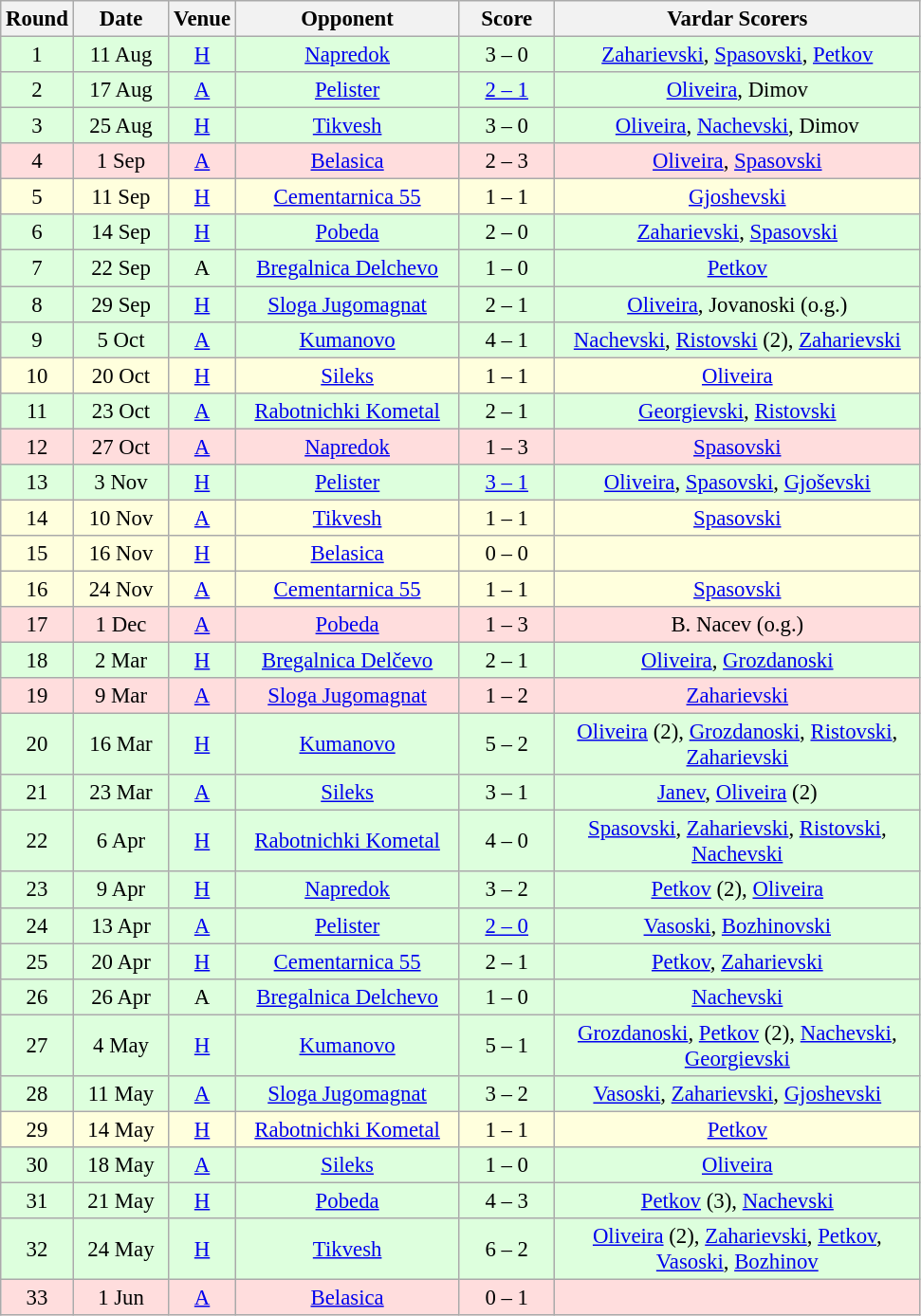<table class="wikitable sortable" style="text-align: center; font-size:95%;">
<tr>
<th width="30">Round</th>
<th width="60">Date</th>
<th width="20">Venue</th>
<th width="150">Opponent</th>
<th width="60">Score</th>
<th width="250">Vardar Scorers</th>
</tr>
<tr bgcolor="#ddffdd">
<td>1</td>
<td>11 Aug</td>
<td><a href='#'>H</a></td>
<td><a href='#'>Napredok</a></td>
<td>3 – 0</td>
<td><a href='#'>Zaharievski</a>, <a href='#'>Spasovski</a>, <a href='#'>Petkov</a></td>
</tr>
<tr bgcolor="#ddffdd">
<td>2</td>
<td>17 Aug</td>
<td><a href='#'>A</a></td>
<td><a href='#'>Pelister</a></td>
<td><a href='#'>2 – 1</a></td>
<td><a href='#'>Oliveira</a>, Dimov</td>
</tr>
<tr bgcolor="#ddffdd">
<td>3</td>
<td>25 Aug</td>
<td><a href='#'>H</a></td>
<td><a href='#'>Tikvesh</a></td>
<td>3 – 0</td>
<td><a href='#'>Oliveira</a>, <a href='#'>Nachevski</a>, Dimov</td>
</tr>
<tr bgcolor="#ffdddd">
<td>4</td>
<td>1 Sep</td>
<td><a href='#'>A</a></td>
<td><a href='#'>Belasica</a></td>
<td>2 – 3</td>
<td><a href='#'>Oliveira</a>, <a href='#'>Spasovski</a></td>
</tr>
<tr bgcolor="#ffffdd">
<td>5</td>
<td>11 Sep</td>
<td><a href='#'>H</a></td>
<td><a href='#'>Cementarnica 55</a></td>
<td>1 – 1</td>
<td><a href='#'>Gjoshevski</a></td>
</tr>
<tr bgcolor="#ddffdd">
<td>6</td>
<td>14 Sep</td>
<td><a href='#'>H</a></td>
<td><a href='#'>Pobeda</a></td>
<td>2 – 0</td>
<td><a href='#'>Zaharievski</a>, <a href='#'>Spasovski</a></td>
</tr>
<tr bgcolor="#ddffdd">
<td>7</td>
<td>22 Sep</td>
<td>A</td>
<td><a href='#'>Bregalnica Delchevo</a></td>
<td>1 – 0</td>
<td><a href='#'>Petkov</a></td>
</tr>
<tr bgcolor="#ddffdd">
<td>8</td>
<td>29 Sep</td>
<td><a href='#'>H</a></td>
<td><a href='#'>Sloga Jugomagnat</a></td>
<td>2 – 1</td>
<td><a href='#'>Oliveira</a>, Jovanoski (o.g.)</td>
</tr>
<tr bgcolor="#ddffdd">
<td>9</td>
<td>5 Oct</td>
<td><a href='#'>A</a></td>
<td><a href='#'>Kumanovo</a></td>
<td>4 – 1</td>
<td><a href='#'>Nachevski</a>, <a href='#'>Ristovski</a> (2), <a href='#'>Zaharievski</a></td>
</tr>
<tr bgcolor="#ffffdd">
<td>10</td>
<td>20 Oct</td>
<td><a href='#'>H</a></td>
<td><a href='#'>Sileks</a></td>
<td>1 – 1</td>
<td><a href='#'>Oliveira</a></td>
</tr>
<tr bgcolor="#ddffdd">
<td>11</td>
<td>23 Oct</td>
<td><a href='#'>A</a></td>
<td><a href='#'>Rabotnichki Kometal</a></td>
<td>2 – 1</td>
<td><a href='#'>Georgievski</a>, <a href='#'>Ristovski</a></td>
</tr>
<tr bgcolor="#ffdddd">
<td>12</td>
<td>27 Oct</td>
<td><a href='#'>A</a></td>
<td><a href='#'>Napredok</a></td>
<td>1 – 3</td>
<td><a href='#'>Spasovski</a></td>
</tr>
<tr bgcolor="#ddffdd">
<td>13</td>
<td>3 Nov</td>
<td><a href='#'>H</a></td>
<td><a href='#'>Pelister</a></td>
<td><a href='#'>3 – 1</a></td>
<td><a href='#'>Oliveira</a>, <a href='#'>Spasovski</a>, <a href='#'>Gjoševski</a></td>
</tr>
<tr bgcolor="#ffffdd">
<td>14</td>
<td>10 Nov</td>
<td><a href='#'>A</a></td>
<td><a href='#'>Tikvesh</a></td>
<td>1 – 1</td>
<td><a href='#'>Spasovski</a></td>
</tr>
<tr bgcolor="#ffffdd">
<td>15</td>
<td>16 Nov</td>
<td><a href='#'>H</a></td>
<td><a href='#'>Belasica</a></td>
<td>0 – 0</td>
<td></td>
</tr>
<tr bgcolor="#ffffdd">
<td>16</td>
<td>24 Nov</td>
<td><a href='#'>A</a></td>
<td><a href='#'>Cementarnica 55</a></td>
<td>1 – 1</td>
<td><a href='#'>Spasovski</a></td>
</tr>
<tr bgcolor="#ffdddd">
<td>17</td>
<td>1 Dec</td>
<td><a href='#'>A</a></td>
<td><a href='#'>Pobeda</a></td>
<td>1 – 3</td>
<td>B. Nacev (o.g.)</td>
</tr>
<tr bgcolor="#ddffdd">
<td>18</td>
<td>2 Mar</td>
<td><a href='#'>H</a></td>
<td><a href='#'>Bregalnica Delčevo</a></td>
<td>2 – 1</td>
<td><a href='#'>Oliveira</a>, <a href='#'>Grozdanoski</a></td>
</tr>
<tr bgcolor="#ffdddd">
<td>19</td>
<td>9 Mar</td>
<td><a href='#'>A</a></td>
<td><a href='#'>Sloga Jugomagnat</a></td>
<td>1 – 2</td>
<td><a href='#'>Zaharievski</a></td>
</tr>
<tr bgcolor="#ddffdd">
<td>20</td>
<td>16 Mar</td>
<td><a href='#'>H</a></td>
<td><a href='#'>Kumanovo</a></td>
<td>5 – 2</td>
<td><a href='#'>Oliveira</a> (2), <a href='#'>Grozdanoski</a>, <a href='#'>Ristovski</a>, <a href='#'>Zaharievski</a></td>
</tr>
<tr bgcolor="#ddffdd">
<td>21</td>
<td>23 Mar</td>
<td><a href='#'>A</a></td>
<td><a href='#'>Sileks</a></td>
<td>3 – 1</td>
<td><a href='#'>Janev</a>, <a href='#'>Oliveira</a> (2)</td>
</tr>
<tr bgcolor="#ddffdd">
<td>22</td>
<td>6 Apr</td>
<td><a href='#'>H</a></td>
<td><a href='#'>Rabotnichki Kometal</a></td>
<td>4 – 0</td>
<td><a href='#'>Spasovski</a>, <a href='#'>Zaharievski</a>, <a href='#'>Ristovski</a>, <a href='#'>Nachevski</a></td>
</tr>
<tr bgcolor="#ddffdd">
<td>23</td>
<td>9 Apr</td>
<td><a href='#'>H</a></td>
<td><a href='#'>Napredok</a></td>
<td>3 – 2</td>
<td><a href='#'>Petkov</a> (2), <a href='#'>Oliveira</a></td>
</tr>
<tr bgcolor="#ddffdd">
<td>24</td>
<td>13 Apr</td>
<td><a href='#'>A</a></td>
<td><a href='#'>Pelister</a></td>
<td><a href='#'>2 – 0</a></td>
<td><a href='#'>Vasoski</a>, <a href='#'>Bozhinovski</a></td>
</tr>
<tr bgcolor="#ddffdd">
<td>25</td>
<td>20 Apr</td>
<td><a href='#'>H</a></td>
<td><a href='#'>Cementarnica 55</a></td>
<td>2 – 1</td>
<td><a href='#'>Petkov</a>, <a href='#'>Zaharievski</a></td>
</tr>
<tr bgcolor="#ddffdd">
<td>26</td>
<td>26 Apr</td>
<td>A</td>
<td><a href='#'>Bregalnica Delchevo</a></td>
<td>1 – 0</td>
<td><a href='#'>Nachevski</a></td>
</tr>
<tr bgcolor="#ddffdd">
<td>27</td>
<td>4 May</td>
<td><a href='#'>H</a></td>
<td><a href='#'>Kumanovo</a></td>
<td>5 – 1</td>
<td><a href='#'>Grozdanoski</a>, <a href='#'>Petkov</a> (2), <a href='#'>Nachevski</a>, <a href='#'>Georgievski</a></td>
</tr>
<tr bgcolor="#ddffdd">
<td>28</td>
<td>11 May</td>
<td><a href='#'>A</a></td>
<td><a href='#'>Sloga Jugomagnat</a></td>
<td>3 – 2</td>
<td><a href='#'>Vasoski</a>, <a href='#'>Zaharievski</a>, <a href='#'>Gjoshevski</a></td>
</tr>
<tr bgcolor="#ffffdd">
<td>29</td>
<td>14 May</td>
<td><a href='#'>H</a></td>
<td><a href='#'>Rabotnichki Kometal</a></td>
<td>1 – 1</td>
<td><a href='#'>Petkov</a></td>
</tr>
<tr bgcolor="#ddffdd">
<td>30</td>
<td>18 May</td>
<td><a href='#'>A</a></td>
<td><a href='#'>Sileks</a></td>
<td>1 – 0</td>
<td><a href='#'>Oliveira</a></td>
</tr>
<tr bgcolor="#ddffdd">
<td>31</td>
<td>21 May</td>
<td><a href='#'>H</a></td>
<td><a href='#'>Pobeda</a></td>
<td>4 – 3</td>
<td><a href='#'>Petkov</a> (3), <a href='#'>Nachevski</a></td>
</tr>
<tr bgcolor="#ddffdd">
<td>32</td>
<td>24 May</td>
<td><a href='#'>H</a></td>
<td><a href='#'>Tikvesh</a></td>
<td>6 – 2</td>
<td><a href='#'>Oliveira</a> (2), <a href='#'>Zaharievski</a>, <a href='#'>Petkov</a>, <a href='#'>Vasoski</a>, <a href='#'>Bozhinov</a></td>
</tr>
<tr bgcolor="#ffdddd">
<td>33</td>
<td>1 Jun</td>
<td><a href='#'>A</a></td>
<td><a href='#'>Belasica</a></td>
<td>0 – 1</td>
<td></td>
</tr>
</table>
